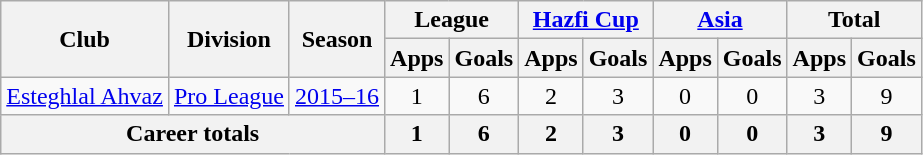<table class="wikitable" style="text-align: center;">
<tr>
<th rowspan="2">Club</th>
<th rowspan="2">Division</th>
<th rowspan="2">Season</th>
<th colspan="2">League</th>
<th colspan="2"><a href='#'>Hazfi Cup</a></th>
<th colspan="2"><a href='#'>Asia</a></th>
<th colspan="2">Total</th>
</tr>
<tr>
<th>Apps</th>
<th>Goals</th>
<th>Apps</th>
<th>Goals</th>
<th>Apps</th>
<th>Goals</th>
<th>Apps</th>
<th>Goals</th>
</tr>
<tr>
<td><a href='#'>Esteghlal Ahvaz</a></td>
<td><a href='#'>Pro League</a></td>
<td><a href='#'>2015–16</a></td>
<td>1</td>
<td>6</td>
<td>2</td>
<td>3</td>
<td>0</td>
<td>0</td>
<td>3</td>
<td>9</td>
</tr>
<tr>
<th colspan="3">Career totals</th>
<th>1</th>
<th>6</th>
<th>2</th>
<th>3</th>
<th>0</th>
<th>0</th>
<th>3</th>
<th>9</th>
</tr>
</table>
